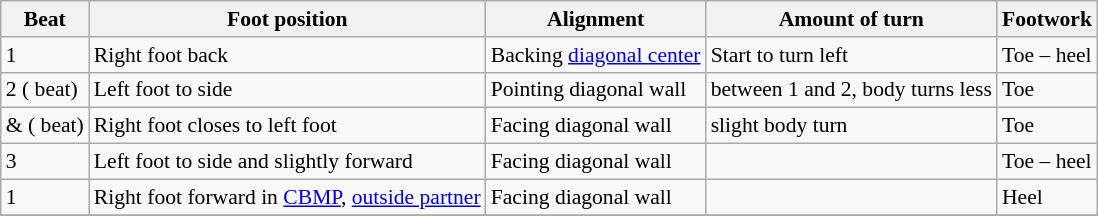<table class="wikitable" style="font-size:90%;">
<tr>
<th>Beat</th>
<th>Foot position</th>
<th>Alignment</th>
<th>Amount of turn</th>
<th>Footwork</th>
</tr>
<tr>
<td>1</td>
<td>Right foot back</td>
<td>Backing <a href='#'>diagonal center</a></td>
<td>Start to turn left</td>
<td>Toe – heel</td>
</tr>
<tr>
<td>2 ( beat)</td>
<td>Left foot to side</td>
<td>Pointing diagonal wall</td>
<td> between 1 and 2, body turns less</td>
<td>Toe</td>
</tr>
<tr>
<td>& ( beat)</td>
<td>Right foot closes to left foot</td>
<td>Facing diagonal wall</td>
<td>slight body turn</td>
<td>Toe</td>
</tr>
<tr>
<td>3</td>
<td>Left foot to side and slightly forward</td>
<td>Facing diagonal wall</td>
<td></td>
<td>Toe – heel</td>
</tr>
<tr>
<td>1</td>
<td>Right foot forward in <a href='#'>CBMP</a>, <a href='#'>outside partner</a></td>
<td>Facing diagonal wall</td>
<td></td>
<td>Heel</td>
</tr>
<tr>
</tr>
</table>
